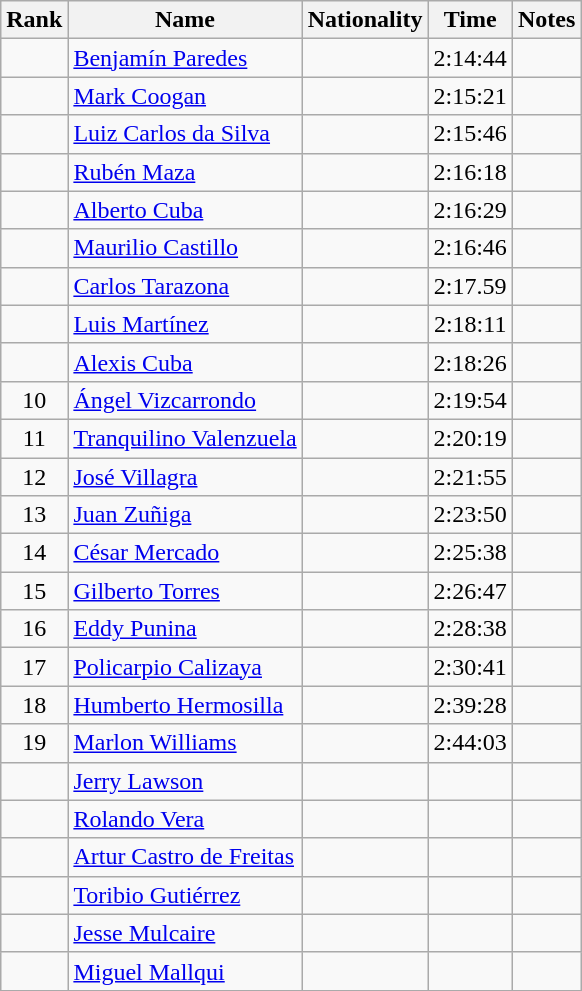<table class="wikitable sortable" style="text-align:center">
<tr>
<th>Rank</th>
<th>Name</th>
<th>Nationality</th>
<th>Time</th>
<th>Notes</th>
</tr>
<tr>
<td></td>
<td align=left><a href='#'>Benjamín Paredes</a></td>
<td align=left></td>
<td>2:14:44</td>
<td></td>
</tr>
<tr>
<td></td>
<td align=left><a href='#'>Mark Coogan</a></td>
<td align=left></td>
<td>2:15:21</td>
<td></td>
</tr>
<tr>
<td></td>
<td align=left><a href='#'>Luiz Carlos da Silva</a></td>
<td align=left></td>
<td>2:15:46</td>
<td></td>
</tr>
<tr>
<td></td>
<td align=left><a href='#'>Rubén Maza</a></td>
<td align=left></td>
<td>2:16:18</td>
<td></td>
</tr>
<tr>
<td></td>
<td align=left><a href='#'>Alberto Cuba</a></td>
<td align=left></td>
<td>2:16:29</td>
<td></td>
</tr>
<tr>
<td></td>
<td align=left><a href='#'>Maurilio Castillo</a></td>
<td align=left></td>
<td>2:16:46</td>
<td></td>
</tr>
<tr>
<td></td>
<td align=left><a href='#'>Carlos Tarazona</a></td>
<td align=left></td>
<td>2:17.59</td>
<td></td>
</tr>
<tr>
<td></td>
<td align=left><a href='#'>Luis Martínez</a></td>
<td align=left></td>
<td>2:18:11</td>
<td></td>
</tr>
<tr>
<td></td>
<td align=left><a href='#'>Alexis Cuba</a></td>
<td align=left></td>
<td>2:18:26</td>
<td></td>
</tr>
<tr>
<td>10</td>
<td align=left><a href='#'>Ángel Vizcarrondo</a></td>
<td align=left></td>
<td>2:19:54</td>
<td></td>
</tr>
<tr>
<td>11</td>
<td align=left><a href='#'>Tranquilino Valenzuela</a></td>
<td align=left></td>
<td>2:20:19</td>
<td></td>
</tr>
<tr>
<td>12</td>
<td align=left><a href='#'>José Villagra</a></td>
<td align=left></td>
<td>2:21:55</td>
<td></td>
</tr>
<tr>
<td>13</td>
<td align=left><a href='#'>Juan Zuñiga</a></td>
<td align=left></td>
<td>2:23:50</td>
<td></td>
</tr>
<tr>
<td>14</td>
<td align=left><a href='#'>César Mercado</a></td>
<td align=left></td>
<td>2:25:38</td>
<td></td>
</tr>
<tr>
<td>15</td>
<td align=left><a href='#'>Gilberto Torres</a></td>
<td align=left></td>
<td>2:26:47</td>
<td></td>
</tr>
<tr>
<td>16</td>
<td align=left><a href='#'>Eddy Punina</a></td>
<td align=left></td>
<td>2:28:38</td>
<td></td>
</tr>
<tr>
<td>17</td>
<td align=left><a href='#'>Policarpio Calizaya</a></td>
<td align=left></td>
<td>2:30:41</td>
<td></td>
</tr>
<tr>
<td>18</td>
<td align=left><a href='#'>Humberto Hermosilla</a></td>
<td align=left></td>
<td>2:39:28</td>
<td></td>
</tr>
<tr>
<td>19</td>
<td align=left><a href='#'>Marlon Williams</a></td>
<td align=left></td>
<td>2:44:03</td>
<td></td>
</tr>
<tr>
<td></td>
<td align=left><a href='#'>Jerry Lawson</a></td>
<td align=left></td>
<td></td>
<td></td>
</tr>
<tr>
<td></td>
<td align=left><a href='#'>Rolando Vera</a></td>
<td align=left></td>
<td></td>
<td></td>
</tr>
<tr>
<td></td>
<td align=left><a href='#'>Artur Castro de Freitas</a></td>
<td align=left></td>
<td></td>
<td></td>
</tr>
<tr>
<td></td>
<td align=left><a href='#'>Toribio Gutiérrez</a></td>
<td align=left></td>
<td></td>
<td></td>
</tr>
<tr>
<td></td>
<td align=left><a href='#'>Jesse Mulcaire</a></td>
<td align=left></td>
<td></td>
<td></td>
</tr>
<tr>
<td></td>
<td align=left><a href='#'>Miguel Mallqui</a></td>
<td align=left></td>
<td></td>
<td></td>
</tr>
</table>
